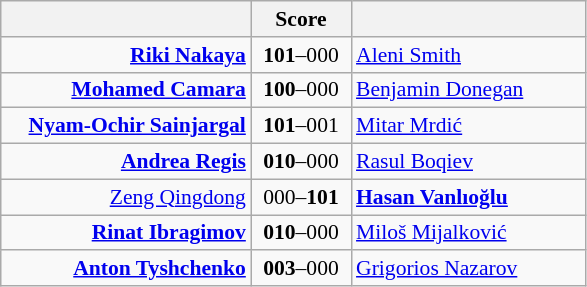<table class="wikitable" style="text-align: center; font-size:90% ">
<tr>
<th align="right" width="160"></th>
<th width="60">Score</th>
<th align="left" width="150"></th>
</tr>
<tr>
<td align=right><strong><a href='#'>Riki Nakaya</a></strong> </td>
<td align=center><strong>101</strong>–000</td>
<td align=left> <a href='#'>Aleni Smith</a></td>
</tr>
<tr>
<td align=right><strong><a href='#'>Mohamed Camara</a></strong> </td>
<td align=center><strong>100</strong>–000</td>
<td align=left> <a href='#'>Benjamin Donegan</a></td>
</tr>
<tr>
<td align=right><strong><a href='#'>Nyam-Ochir Sainjargal</a></strong> </td>
<td align=center><strong>101</strong>–001</td>
<td align=left> <a href='#'>Mitar Mrdić</a></td>
</tr>
<tr>
<td align=right><strong><a href='#'>Andrea Regis</a></strong> </td>
<td align=center><strong>010</strong>–000</td>
<td align=left> <a href='#'>Rasul Boqiev</a></td>
</tr>
<tr>
<td align=right><a href='#'>Zeng Qingdong</a> </td>
<td align=center>000–<strong>101</strong></td>
<td align=left> <strong><a href='#'>Hasan Vanlıoğlu</a></strong></td>
</tr>
<tr>
<td align=right><strong><a href='#'>Rinat Ibragimov</a></strong> </td>
<td align=center><strong>010</strong>–000</td>
<td align=left> <a href='#'>Miloš Mijalković</a></td>
</tr>
<tr>
<td align=right><strong><a href='#'>Anton Tyshchenko</a></strong> </td>
<td align=center><strong>003</strong>–000</td>
<td align=left> <a href='#'>Grigorios Nazarov</a></td>
</tr>
</table>
